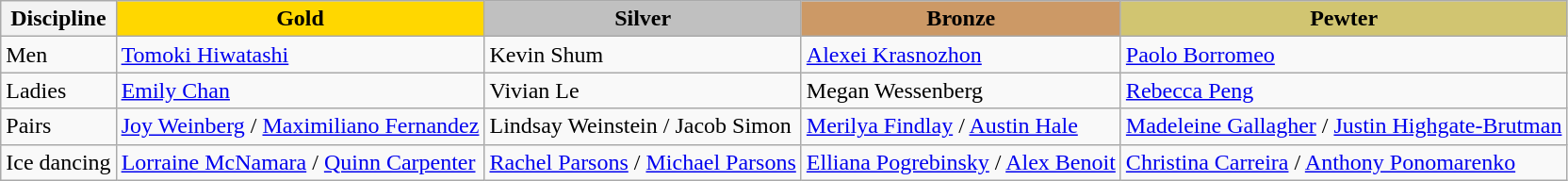<table class="wikitable">
<tr>
<th>Discipline</th>
<td align=center bgcolor=gold><strong>Gold</strong></td>
<td align=center bgcolor=silver><strong>Silver</strong></td>
<td align=center bgcolor=cc9966><strong>Bronze</strong></td>
<td align=center bgcolor=d1c571><strong>Pewter</strong></td>
</tr>
<tr>
<td>Men</td>
<td><a href='#'>Tomoki Hiwatashi</a></td>
<td>Kevin Shum</td>
<td><a href='#'>Alexei Krasnozhon</a></td>
<td><a href='#'>Paolo Borromeo</a></td>
</tr>
<tr>
<td>Ladies</td>
<td><a href='#'>Emily Chan</a></td>
<td>Vivian Le</td>
<td>Megan Wessenberg</td>
<td><a href='#'>Rebecca Peng</a></td>
</tr>
<tr>
<td>Pairs</td>
<td><a href='#'>Joy Weinberg</a> / <a href='#'>Maximiliano Fernandez</a></td>
<td>Lindsay Weinstein / Jacob Simon</td>
<td><a href='#'>Merilya Findlay</a> / <a href='#'>Austin Hale</a></td>
<td><a href='#'>Madeleine Gallagher</a> / <a href='#'>Justin Highgate-Brutman</a></td>
</tr>
<tr>
<td>Ice dancing</td>
<td><a href='#'>Lorraine McNamara</a> / <a href='#'>Quinn Carpenter</a></td>
<td><a href='#'>Rachel Parsons</a> / <a href='#'>Michael Parsons</a></td>
<td><a href='#'>Elliana Pogrebinsky</a> / <a href='#'>Alex Benoit</a></td>
<td><a href='#'>Christina Carreira</a> / <a href='#'>Anthony Ponomarenko</a></td>
</tr>
</table>
